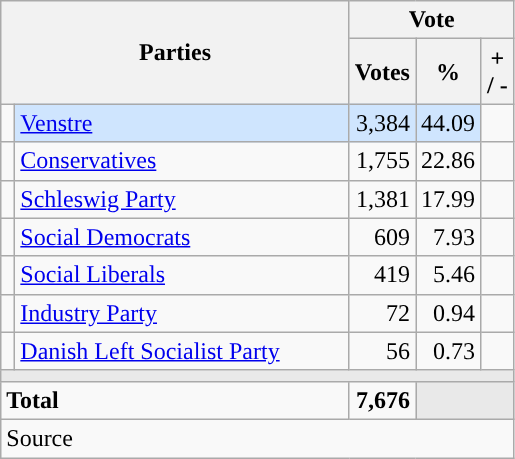<table class="wikitable" style="text-align:right;">
<tr>
<th style="text-align:centre;" rowspan="2" colspan="2" width="225">Parties</th>
<th colspan="3">Vote</th>
</tr>
<tr>
<th width="15">Votes</th>
<th width="15">%</th>
<th width="15">+ / -</th>
</tr>
<tr>
<td width="2" style="color:inherit;background:"></td>
<td bgcolor=#cfe5fe  align="left"><a href='#'>Venstre</a></td>
<td bgcolor=#cfe5fe>3,384</td>
<td bgcolor=#cfe5fe>44.09</td>
<td></td>
</tr>
<tr>
<td width="2" style="color:inherit;background:"></td>
<td align="left"><a href='#'>Conservatives</a></td>
<td>1,755</td>
<td>22.86</td>
<td></td>
</tr>
<tr>
<td width="2" style="color:inherit;background:"></td>
<td align="left"><a href='#'>Schleswig Party</a></td>
<td>1,381</td>
<td>17.99</td>
<td></td>
</tr>
<tr>
<td width="2" style="color:inherit;background:"></td>
<td align="left"><a href='#'>Social Democrats</a></td>
<td>609</td>
<td>7.93</td>
<td></td>
</tr>
<tr>
<td width="2" style="color:inherit;background:"></td>
<td align="left"><a href='#'>Social Liberals</a></td>
<td>419</td>
<td>5.46</td>
<td></td>
</tr>
<tr>
<td width="2" style="color:inherit;background:"></td>
<td align="left"><a href='#'>Industry Party</a></td>
<td>72</td>
<td>0.94</td>
<td></td>
</tr>
<tr>
<td width="2" style="color:inherit;background:"></td>
<td align="left"><a href='#'>Danish Left Socialist Party</a></td>
<td>56</td>
<td>0.73</td>
<td></td>
</tr>
<tr>
<td colspan="7" bgcolor="#E9E9E9"></td>
</tr>
<tr>
<td align="left" colspan="2"><strong>Total</strong></td>
<td><strong>7,676</strong></td>
<td bgcolor="#E9E9E9" colspan="2"></td>
</tr>
<tr>
<td align="left" colspan="6">Source</td>
</tr>
</table>
